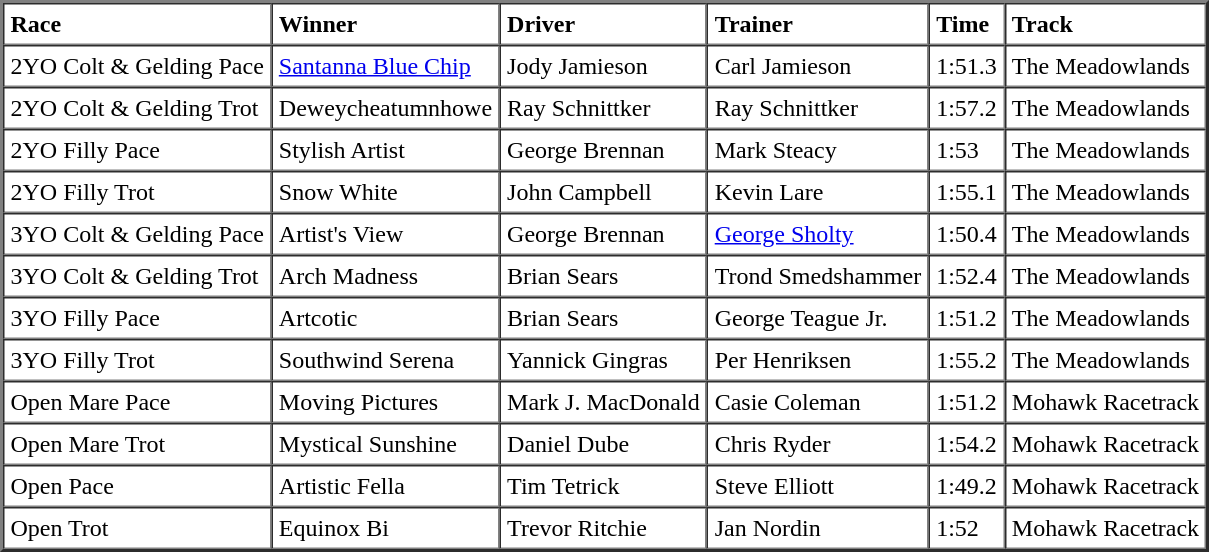<table cellspacing="0" cellpadding="4" border="2">
<tr>
<td><strong>Race</strong></td>
<td><strong>Winner</strong></td>
<td><strong>Driver</strong></td>
<td><strong>Trainer</strong></td>
<td><strong>Time</strong></td>
<td><strong>Track</strong></td>
</tr>
<tr>
<td>2YO Colt & Gelding Pace</td>
<td><a href='#'>Santanna Blue Chip</a></td>
<td>Jody Jamieson</td>
<td>Carl Jamieson</td>
<td>1:51.3</td>
<td>The Meadowlands</td>
</tr>
<tr>
<td>2YO Colt & Gelding Trot</td>
<td>Deweycheatumnhowe</td>
<td>Ray Schnittker</td>
<td>Ray Schnittker</td>
<td>1:57.2</td>
<td>The Meadowlands</td>
</tr>
<tr>
<td>2YO Filly Pace</td>
<td>Stylish Artist</td>
<td>George Brennan</td>
<td>Mark Steacy</td>
<td>1:53</td>
<td>The Meadowlands</td>
</tr>
<tr>
<td>2YO Filly Trot</td>
<td>Snow White</td>
<td>John Campbell</td>
<td>Kevin Lare</td>
<td>1:55.1</td>
<td>The Meadowlands</td>
</tr>
<tr>
<td>3YO Colt & Gelding Pace</td>
<td>Artist's View</td>
<td>George Brennan</td>
<td><a href='#'>George Sholty</a></td>
<td>1:50.4</td>
<td>The Meadowlands</td>
</tr>
<tr>
<td>3YO Colt & Gelding Trot</td>
<td>Arch Madness</td>
<td>Brian Sears</td>
<td>Trond Smedshammer</td>
<td>1:52.4</td>
<td>The Meadowlands</td>
</tr>
<tr>
<td>3YO Filly Pace</td>
<td>Artcotic</td>
<td>Brian Sears</td>
<td>George Teague Jr.</td>
<td>1:51.2</td>
<td>The Meadowlands</td>
</tr>
<tr>
<td>3YO Filly Trot</td>
<td>Southwind Serena</td>
<td>Yannick Gingras</td>
<td>Per Henriksen</td>
<td>1:55.2</td>
<td>The Meadowlands</td>
</tr>
<tr>
<td>Open Mare Pace</td>
<td>Moving Pictures</td>
<td>Mark J. MacDonald</td>
<td>Casie Coleman</td>
<td>1:51.2</td>
<td>Mohawk Racetrack</td>
</tr>
<tr>
<td>Open Mare Trot</td>
<td>Mystical Sunshine</td>
<td>Daniel Dube</td>
<td>Chris Ryder</td>
<td>1:54.2</td>
<td>Mohawk Racetrack</td>
</tr>
<tr>
<td>Open Pace</td>
<td>Artistic Fella</td>
<td>Tim Tetrick</td>
<td>Steve Elliott</td>
<td>1:49.2</td>
<td>Mohawk Racetrack</td>
</tr>
<tr>
<td>Open Trot</td>
<td>Equinox Bi</td>
<td>Trevor Ritchie</td>
<td>Jan Nordin</td>
<td>1:52</td>
<td>Mohawk Racetrack</td>
</tr>
</table>
